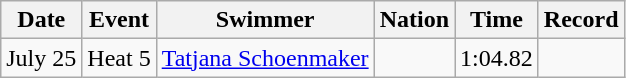<table class="wikitable sortable" style="text-align:center" style=text-align:center>
<tr>
<th>Date</th>
<th>Event</th>
<th>Swimmer</th>
<th>Nation</th>
<th>Time</th>
<th>Record</th>
</tr>
<tr>
<td>July 25</td>
<td>Heat 5</td>
<td align=left><a href='#'>Tatjana Schoenmaker</a></td>
<td align=left></td>
<td>1:04.82</td>
<td></td>
</tr>
</table>
